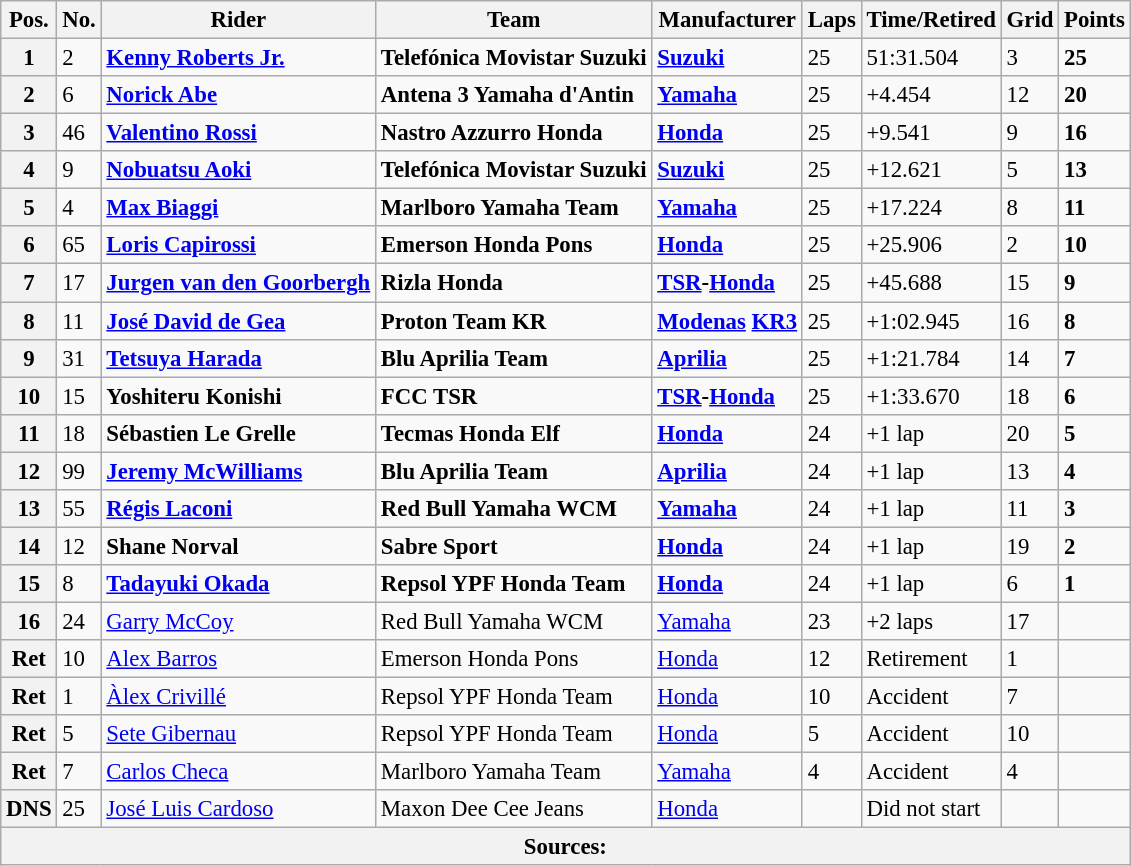<table class="wikitable" style="font-size: 95%;">
<tr>
<th>Pos.</th>
<th>No.</th>
<th>Rider</th>
<th>Team</th>
<th>Manufacturer</th>
<th>Laps</th>
<th>Time/Retired</th>
<th>Grid</th>
<th>Points</th>
</tr>
<tr>
<th>1</th>
<td>2</td>
<td> <strong><a href='#'>Kenny Roberts Jr.</a></strong></td>
<td><strong>Telefónica Movistar Suzuki</strong></td>
<td><strong><a href='#'>Suzuki</a></strong></td>
<td>25</td>
<td>51:31.504</td>
<td>3</td>
<td><strong>25</strong></td>
</tr>
<tr>
<th>2</th>
<td>6</td>
<td> <strong><a href='#'>Norick Abe</a></strong></td>
<td><strong>Antena 3 Yamaha d'Antin</strong></td>
<td><strong><a href='#'>Yamaha</a></strong></td>
<td>25</td>
<td>+4.454</td>
<td>12</td>
<td><strong>20</strong></td>
</tr>
<tr>
<th>3</th>
<td>46</td>
<td> <strong><a href='#'>Valentino Rossi</a></strong></td>
<td><strong>Nastro Azzurro Honda</strong></td>
<td><strong><a href='#'>Honda</a></strong></td>
<td>25</td>
<td>+9.541</td>
<td>9</td>
<td><strong>16</strong></td>
</tr>
<tr>
<th>4</th>
<td>9</td>
<td> <strong><a href='#'>Nobuatsu Aoki</a></strong></td>
<td><strong>Telefónica Movistar Suzuki</strong></td>
<td><strong><a href='#'>Suzuki</a></strong></td>
<td>25</td>
<td>+12.621</td>
<td>5</td>
<td><strong>13</strong></td>
</tr>
<tr>
<th>5</th>
<td>4</td>
<td> <strong><a href='#'>Max Biaggi</a></strong></td>
<td><strong>Marlboro Yamaha Team</strong></td>
<td><strong><a href='#'>Yamaha</a></strong></td>
<td>25</td>
<td>+17.224</td>
<td>8</td>
<td><strong>11</strong></td>
</tr>
<tr>
<th>6</th>
<td>65</td>
<td> <strong><a href='#'>Loris Capirossi</a></strong></td>
<td><strong>Emerson Honda Pons</strong></td>
<td><strong><a href='#'>Honda</a></strong></td>
<td>25</td>
<td>+25.906</td>
<td>2</td>
<td><strong>10</strong></td>
</tr>
<tr>
<th>7</th>
<td>17</td>
<td> <strong><a href='#'>Jurgen van den Goorbergh</a></strong></td>
<td><strong>Rizla Honda</strong></td>
<td><strong><a href='#'>TSR</a>-<a href='#'>Honda</a></strong></td>
<td>25</td>
<td>+45.688</td>
<td>15</td>
<td><strong>9</strong></td>
</tr>
<tr>
<th>8</th>
<td>11</td>
<td> <strong><a href='#'>José David de Gea</a></strong></td>
<td><strong>Proton Team KR</strong></td>
<td><strong><a href='#'>Modenas</a> <a href='#'>KR3</a></strong></td>
<td>25</td>
<td>+1:02.945</td>
<td>16</td>
<td><strong>8</strong></td>
</tr>
<tr>
<th>9</th>
<td>31</td>
<td> <strong><a href='#'>Tetsuya Harada</a></strong></td>
<td><strong>Blu Aprilia Team</strong></td>
<td><strong><a href='#'>Aprilia</a></strong></td>
<td>25</td>
<td>+1:21.784</td>
<td>14</td>
<td><strong>7</strong></td>
</tr>
<tr>
<th>10</th>
<td>15</td>
<td> <strong>Yoshiteru Konishi</strong></td>
<td><strong>FCC TSR</strong></td>
<td><strong><a href='#'>TSR</a>-<a href='#'>Honda</a></strong></td>
<td>25</td>
<td>+1:33.670</td>
<td>18</td>
<td><strong>6</strong></td>
</tr>
<tr>
<th>11</th>
<td>18</td>
<td> <strong>Sébastien Le Grelle</strong></td>
<td><strong>Tecmas Honda Elf</strong></td>
<td><strong><a href='#'>Honda</a></strong></td>
<td>24</td>
<td>+1 lap</td>
<td>20</td>
<td><strong>5</strong></td>
</tr>
<tr>
<th>12</th>
<td>99</td>
<td> <strong><a href='#'>Jeremy McWilliams</a></strong></td>
<td><strong>Blu Aprilia Team</strong></td>
<td><strong><a href='#'>Aprilia</a></strong></td>
<td>24</td>
<td>+1 lap</td>
<td>13</td>
<td><strong>4</strong></td>
</tr>
<tr>
<th>13</th>
<td>55</td>
<td> <strong><a href='#'>Régis Laconi</a></strong></td>
<td><strong>Red Bull Yamaha WCM</strong></td>
<td><strong><a href='#'>Yamaha</a></strong></td>
<td>24</td>
<td>+1 lap</td>
<td>11</td>
<td><strong>3</strong></td>
</tr>
<tr>
<th>14</th>
<td>12</td>
<td> <strong>Shane Norval</strong></td>
<td><strong>Sabre Sport</strong></td>
<td><strong><a href='#'>Honda</a></strong></td>
<td>24</td>
<td>+1 lap</td>
<td>19</td>
<td><strong>2</strong></td>
</tr>
<tr>
<th>15</th>
<td>8</td>
<td> <strong><a href='#'>Tadayuki Okada</a></strong></td>
<td><strong>Repsol YPF Honda Team</strong></td>
<td><strong><a href='#'>Honda</a></strong></td>
<td>24</td>
<td>+1 lap</td>
<td>6</td>
<td><strong>1</strong></td>
</tr>
<tr>
<th>16</th>
<td>24</td>
<td> <a href='#'>Garry McCoy</a></td>
<td>Red Bull Yamaha WCM</td>
<td><a href='#'>Yamaha</a></td>
<td>23</td>
<td>+2 laps</td>
<td>17</td>
<td></td>
</tr>
<tr>
<th>Ret</th>
<td>10</td>
<td> <a href='#'>Alex Barros</a></td>
<td>Emerson Honda Pons</td>
<td><a href='#'>Honda</a></td>
<td>12</td>
<td>Retirement</td>
<td>1</td>
<td></td>
</tr>
<tr>
<th>Ret</th>
<td>1</td>
<td> <a href='#'>Àlex Crivillé</a></td>
<td>Repsol YPF Honda Team</td>
<td><a href='#'>Honda</a></td>
<td>10</td>
<td>Accident</td>
<td>7</td>
<td></td>
</tr>
<tr>
<th>Ret</th>
<td>5</td>
<td> <a href='#'>Sete Gibernau</a></td>
<td>Repsol YPF Honda Team</td>
<td><a href='#'>Honda</a></td>
<td>5</td>
<td>Accident</td>
<td>10</td>
<td></td>
</tr>
<tr>
<th>Ret</th>
<td>7</td>
<td> <a href='#'>Carlos Checa</a></td>
<td>Marlboro Yamaha Team</td>
<td><a href='#'>Yamaha</a></td>
<td>4</td>
<td>Accident</td>
<td>4</td>
<td></td>
</tr>
<tr>
<th>DNS</th>
<td>25</td>
<td> <a href='#'>José Luis Cardoso</a></td>
<td>Maxon Dee Cee Jeans</td>
<td><a href='#'>Honda</a></td>
<td></td>
<td>Did not start</td>
<td></td>
<td></td>
</tr>
<tr>
<th colspan=9>Sources: </th>
</tr>
</table>
